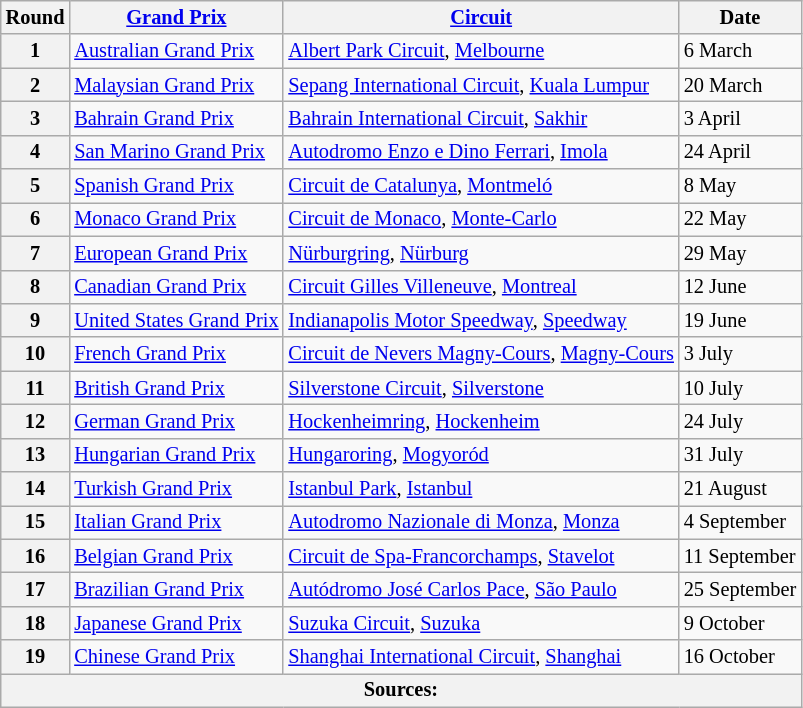<table class="wikitable" style="font-size: 85%">
<tr>
<th rowspan>Round</th>
<th rowspan><a href='#'>Grand Prix</a></th>
<th rowspan><a href='#'>Circuit</a></th>
<th rowspan>Date</th>
</tr>
<tr>
<th>1</th>
<td><a href='#'>Australian Grand Prix</a></td>
<td> <a href='#'>Albert Park Circuit</a>, <a href='#'>Melbourne</a></td>
<td>6 March</td>
</tr>
<tr>
<th>2</th>
<td><a href='#'>Malaysian Grand Prix</a></td>
<td> <a href='#'>Sepang International Circuit</a>, <a href='#'>Kuala Lumpur</a></td>
<td>20 March</td>
</tr>
<tr>
<th>3</th>
<td><a href='#'>Bahrain Grand Prix</a></td>
<td> <a href='#'>Bahrain International Circuit</a>, <a href='#'>Sakhir</a></td>
<td>3 April</td>
</tr>
<tr>
<th>4</th>
<td><a href='#'>San Marino Grand Prix</a></td>
<td> <a href='#'>Autodromo Enzo e Dino Ferrari</a>, <a href='#'>Imola</a></td>
<td>24 April</td>
</tr>
<tr>
<th>5</th>
<td><a href='#'>Spanish Grand Prix</a></td>
<td> <a href='#'>Circuit de Catalunya</a>, <a href='#'>Montmeló</a></td>
<td>8 May</td>
</tr>
<tr>
<th>6</th>
<td><a href='#'>Monaco Grand Prix</a></td>
<td> <a href='#'>Circuit de Monaco</a>, <a href='#'>Monte-Carlo</a></td>
<td>22 May</td>
</tr>
<tr>
<th>7</th>
<td><a href='#'>European Grand Prix</a></td>
<td> <a href='#'>Nürburgring</a>, <a href='#'>Nürburg</a></td>
<td>29 May</td>
</tr>
<tr>
<th>8</th>
<td><a href='#'>Canadian Grand Prix</a></td>
<td> <a href='#'>Circuit Gilles Villeneuve</a>, <a href='#'>Montreal</a></td>
<td>12 June</td>
</tr>
<tr>
<th>9</th>
<td><a href='#'>United States Grand Prix</a></td>
<td> <a href='#'>Indianapolis Motor Speedway</a>, <a href='#'>Speedway</a></td>
<td>19 June</td>
</tr>
<tr>
<th>10</th>
<td><a href='#'>French Grand Prix</a></td>
<td> <a href='#'>Circuit de Nevers Magny-Cours</a>, <a href='#'>Magny-Cours</a></td>
<td>3 July</td>
</tr>
<tr>
<th>11</th>
<td><a href='#'>British Grand Prix</a></td>
<td> <a href='#'>Silverstone Circuit</a>, <a href='#'>Silverstone</a></td>
<td>10 July</td>
</tr>
<tr>
<th>12</th>
<td><a href='#'>German Grand Prix</a></td>
<td> <a href='#'>Hockenheimring</a>, <a href='#'>Hockenheim</a></td>
<td>24 July</td>
</tr>
<tr>
<th>13</th>
<td><a href='#'>Hungarian Grand Prix</a></td>
<td> <a href='#'>Hungaroring</a>, <a href='#'>Mogyoród</a></td>
<td>31 July</td>
</tr>
<tr>
<th>14</th>
<td><a href='#'>Turkish Grand Prix</a></td>
<td> <a href='#'>Istanbul Park</a>, <a href='#'>Istanbul</a></td>
<td>21 August</td>
</tr>
<tr>
<th>15</th>
<td><a href='#'>Italian Grand Prix</a></td>
<td> <a href='#'>Autodromo Nazionale di Monza</a>, <a href='#'>Monza</a></td>
<td>4 September</td>
</tr>
<tr>
<th>16</th>
<td><a href='#'>Belgian Grand Prix</a></td>
<td> <a href='#'>Circuit de Spa-Francorchamps</a>, <a href='#'>Stavelot</a></td>
<td>11 September</td>
</tr>
<tr>
<th>17</th>
<td><a href='#'>Brazilian Grand Prix</a></td>
<td> <a href='#'>Autódromo José Carlos Pace</a>, <a href='#'>São Paulo</a></td>
<td>25 September</td>
</tr>
<tr>
<th>18</th>
<td><a href='#'>Japanese Grand Prix</a></td>
<td> <a href='#'>Suzuka Circuit</a>, <a href='#'>Suzuka</a></td>
<td>9 October</td>
</tr>
<tr>
<th>19</th>
<td><a href='#'>Chinese Grand Prix</a></td>
<td> <a href='#'>Shanghai International Circuit</a>, <a href='#'>Shanghai</a></td>
<td>16 October</td>
</tr>
<tr>
<th colspan="4">Sources:</th>
</tr>
</table>
